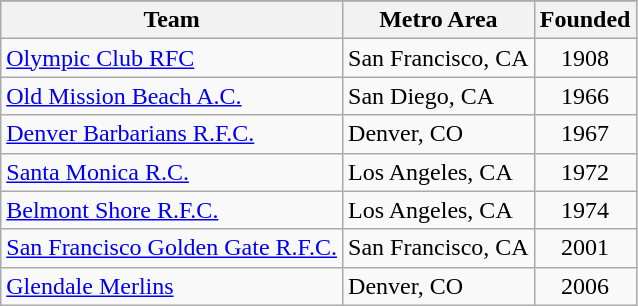<table class="wikitable sortable">
<tr>
</tr>
<tr>
<th>Team</th>
<th>Metro Area</th>
<th>Founded</th>
</tr>
<tr>
<td><a href='#'>Olympic Club RFC</a></td>
<td>San Francisco, CA</td>
<td style="text-align:center;">1908</td>
</tr>
<tr>
<td><a href='#'>Old Mission Beach A.C.</a></td>
<td>San Diego, CA</td>
<td style="text-align:center;">1966</td>
</tr>
<tr>
<td><a href='#'>Denver Barbarians R.F.C.</a></td>
<td>Denver, CO</td>
<td style="text-align:center;">1967</td>
</tr>
<tr>
<td><a href='#'>Santa Monica R.C.</a></td>
<td>Los Angeles, CA</td>
<td style="text-align:center;">1972</td>
</tr>
<tr>
<td><a href='#'>Belmont Shore R.F.C.</a></td>
<td>Los Angeles, CA</td>
<td style="text-align:center;">1974</td>
</tr>
<tr>
<td><a href='#'>San Francisco Golden Gate R.F.C.</a></td>
<td>San Francisco, CA</td>
<td style="text-align:center;">2001</td>
</tr>
<tr>
<td><a href='#'>Glendale Merlins</a></td>
<td>Denver, CO</td>
<td style="text-align:center;">2006</td>
</tr>
</table>
